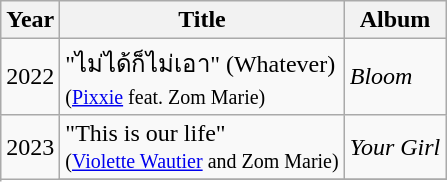<table class="wikitable">
<tr>
<th rowspan="1">Year</th>
<th rowspan="1">Title</th>
<th rowspan="1">Album</th>
</tr>
<tr>
<td rowspan="1">2022</td>
<td>"ไม่ได้ก็ไม่เอา" (Whatever)<br><small>(<a href='#'>Pixxie</a> feat. Zom Marie)</small></td>
<td><em>Bloom</em></td>
</tr>
<tr>
<td rowspan="3">2023</td>
<td>"This is our life"<br><small>(<a href='#'>Violette Wautier</a> and Zom Marie)</small></td>
<td><em>Your Girl</em></td>
</tr>
<tr>
</tr>
</table>
